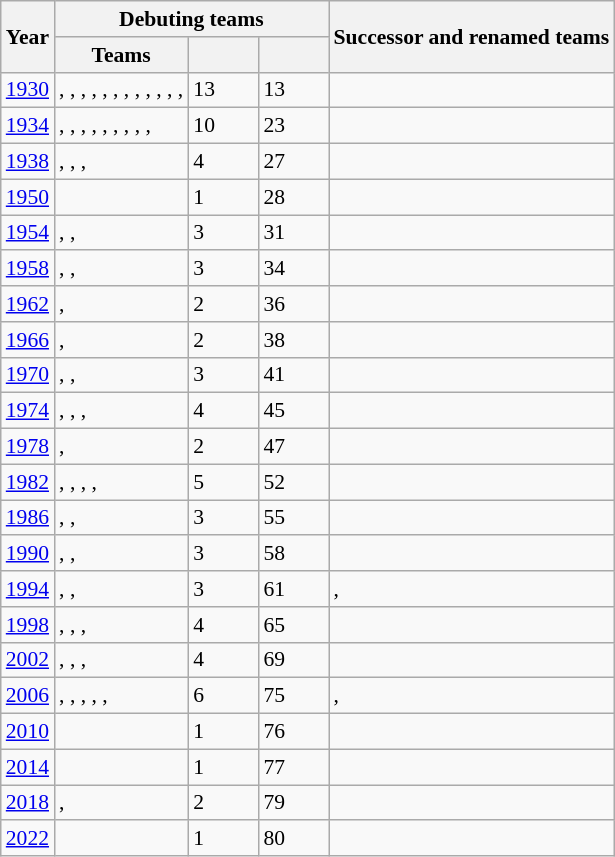<table class="wikitable" style="font-size: 90%">
<tr>
<th rowspan=2>Year</th>
<th colspan=3>Debuting teams</th>
<th rowspan=2>Successor and renamed teams</th>
</tr>
<tr>
<th>Teams</th>
<th width=40></th>
<th width=40></th>
</tr>
<tr>
<td><a href='#'>1930</a></td>
<td align=left>, , , , , , , , , , , , </td>
<td>13</td>
<td>13</td>
<td align=left></td>
</tr>
<tr>
<td><a href='#'>1934</a></td>
<td align=left>, , , , , , , , , </td>
<td>10</td>
<td>23</td>
<td align=left></td>
</tr>
<tr>
<td><a href='#'>1938</a></td>
<td align=left>,  , , </td>
<td>4</td>
<td>27</td>
<td align=left></td>
</tr>
<tr>
<td><a href='#'>1950</a></td>
<td align=left></td>
<td>1</td>
<td>28</td>
<td align=left></td>
</tr>
<tr>
<td><a href='#'>1954</a></td>
<td align=left>, , </td>
<td>3</td>
<td>31</td>
<td align=left></td>
</tr>
<tr>
<td><a href='#'>1958</a></td>
<td align=left>, , </td>
<td>3</td>
<td>34</td>
<td align=left></td>
</tr>
<tr>
<td><a href='#'>1962</a></td>
<td align=left>, </td>
<td>2</td>
<td>36</td>
<td align=left></td>
</tr>
<tr>
<td><a href='#'>1966</a></td>
<td align=left>, </td>
<td>2</td>
<td>38</td>
<td align=left></td>
</tr>
<tr>
<td><a href='#'>1970</a></td>
<td align=left>, , </td>
<td>3</td>
<td>41</td>
<td align=left></td>
</tr>
<tr>
<td><a href='#'>1974</a></td>
<td align=left>, , , </td>
<td>4</td>
<td>45</td>
<td align=left></td>
</tr>
<tr>
<td><a href='#'>1978</a></td>
<td align=left>, </td>
<td>2</td>
<td>47</td>
<td align=left></td>
</tr>
<tr>
<td><a href='#'>1982</a></td>
<td align=left>, , , , </td>
<td>5</td>
<td>52</td>
<td align=left></td>
</tr>
<tr>
<td><a href='#'>1986</a></td>
<td align=left>, , </td>
<td>3</td>
<td>55</td>
<td align=left></td>
</tr>
<tr>
<td><a href='#'>1990</a></td>
<td align=left>, , </td>
<td>3</td>
<td>58</td>
<td align=left></td>
</tr>
<tr>
<td><a href='#'>1994</a></td>
<td align=left>, , </td>
<td>3</td>
<td>61</td>
<td align=left>, </td>
</tr>
<tr>
<td><a href='#'>1998</a></td>
<td align=left>, , , </td>
<td>4</td>
<td>65</td>
<td align=left></td>
</tr>
<tr>
<td><a href='#'>2002</a></td>
<td align=left>, , , </td>
<td>4</td>
<td>69</td>
<td align=left></td>
</tr>
<tr>
<td><a href='#'>2006</a></td>
<td align=left>, , , , , </td>
<td>6</td>
<td>75</td>
<td align=left>, </td>
</tr>
<tr>
<td><a href='#'>2010</a></td>
<td align=left></td>
<td>1</td>
<td>76</td>
<td align=left></td>
</tr>
<tr>
<td><a href='#'>2014</a></td>
<td align=left></td>
<td>1</td>
<td>77</td>
<td align=left></td>
</tr>
<tr>
<td><a href='#'>2018</a></td>
<td align=left>, </td>
<td>2</td>
<td>79</td>
<td align=left></td>
</tr>
<tr>
<td><a href='#'>2022</a></td>
<td align=left></td>
<td>1</td>
<td>80</td>
<td align=left></td>
</tr>
</table>
